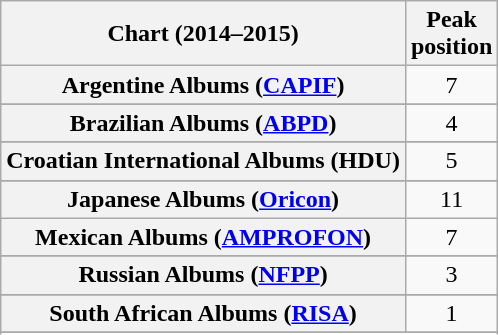<table class="wikitable sortable plainrowheaders" style="text-align:center">
<tr>
<th scope="col">Chart (2014–2015)</th>
<th scope="col">Peak<br>position</th>
</tr>
<tr>
<th scope="row">Argentine Albums (<a href='#'>CAPIF</a>)</th>
<td>7</td>
</tr>
<tr>
</tr>
<tr>
</tr>
<tr>
</tr>
<tr>
</tr>
<tr>
<th scope="row">Brazilian Albums (<a href='#'>ABPD</a>)</th>
<td>4</td>
</tr>
<tr>
</tr>
<tr>
<th scope="row">Croatian International Albums (HDU)</th>
<td>5</td>
</tr>
<tr>
</tr>
<tr>
</tr>
<tr>
</tr>
<tr>
</tr>
<tr>
</tr>
<tr>
</tr>
<tr>
</tr>
<tr>
</tr>
<tr>
<th scope="row">Japanese Albums (<a href='#'>Oricon</a>)</th>
<td>11</td>
</tr>
<tr>
<th scope="row">Mexican Albums (<a href='#'>AMPROFON</a>)</th>
<td>7</td>
</tr>
<tr>
</tr>
<tr>
</tr>
<tr>
</tr>
<tr>
</tr>
<tr>
<th scope="row">Russian Albums (<a href='#'>NFPP</a>)</th>
<td>3</td>
</tr>
<tr>
</tr>
<tr>
<th scope="row">South African Albums (<a href='#'>RISA</a>)</th>
<td>1</td>
</tr>
<tr>
</tr>
<tr>
</tr>
<tr>
</tr>
<tr>
</tr>
<tr>
</tr>
</table>
